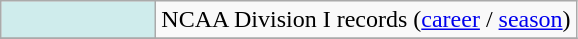<table class="wikitable">
<tr>
<td style="background-color:#CFECEC; width:6em"></td>
<td>NCAA Division I records (<a href='#'>career</a> / <a href='#'>season</a>)</td>
</tr>
<tr>
</tr>
</table>
